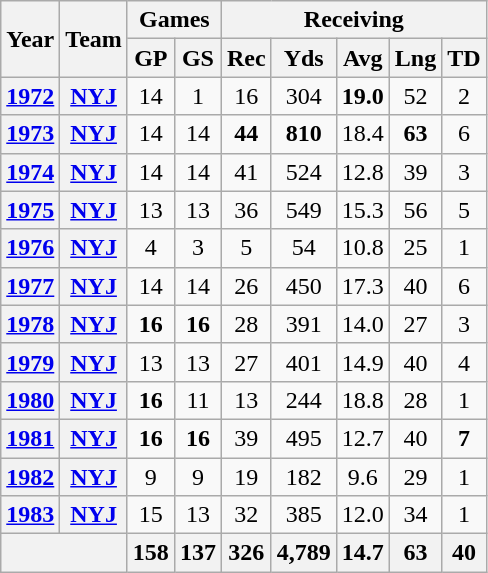<table class="wikitable" style="text-align:center">
<tr>
<th rowspan="2">Year</th>
<th rowspan="2">Team</th>
<th colspan="2">Games</th>
<th colspan="5">Receiving</th>
</tr>
<tr>
<th>GP</th>
<th>GS</th>
<th>Rec</th>
<th>Yds</th>
<th>Avg</th>
<th>Lng</th>
<th>TD</th>
</tr>
<tr>
<th><a href='#'>1972</a></th>
<th><a href='#'>NYJ</a></th>
<td>14</td>
<td>1</td>
<td>16</td>
<td>304</td>
<td><strong>19.0</strong></td>
<td>52</td>
<td>2</td>
</tr>
<tr>
<th><a href='#'>1973</a></th>
<th><a href='#'>NYJ</a></th>
<td>14</td>
<td>14</td>
<td><strong>44</strong></td>
<td><strong>810</strong></td>
<td>18.4</td>
<td><strong>63</strong></td>
<td>6</td>
</tr>
<tr>
<th><a href='#'>1974</a></th>
<th><a href='#'>NYJ</a></th>
<td>14</td>
<td>14</td>
<td>41</td>
<td>524</td>
<td>12.8</td>
<td>39</td>
<td>3</td>
</tr>
<tr>
<th><a href='#'>1975</a></th>
<th><a href='#'>NYJ</a></th>
<td>13</td>
<td>13</td>
<td>36</td>
<td>549</td>
<td>15.3</td>
<td>56</td>
<td>5</td>
</tr>
<tr>
<th><a href='#'>1976</a></th>
<th><a href='#'>NYJ</a></th>
<td>4</td>
<td>3</td>
<td>5</td>
<td>54</td>
<td>10.8</td>
<td>25</td>
<td>1</td>
</tr>
<tr>
<th><a href='#'>1977</a></th>
<th><a href='#'>NYJ</a></th>
<td>14</td>
<td>14</td>
<td>26</td>
<td>450</td>
<td>17.3</td>
<td>40</td>
<td>6</td>
</tr>
<tr>
<th><a href='#'>1978</a></th>
<th><a href='#'>NYJ</a></th>
<td><strong>16</strong></td>
<td><strong>16</strong></td>
<td>28</td>
<td>391</td>
<td>14.0</td>
<td>27</td>
<td>3</td>
</tr>
<tr>
<th><a href='#'>1979</a></th>
<th><a href='#'>NYJ</a></th>
<td>13</td>
<td>13</td>
<td>27</td>
<td>401</td>
<td>14.9</td>
<td>40</td>
<td>4</td>
</tr>
<tr>
<th><a href='#'>1980</a></th>
<th><a href='#'>NYJ</a></th>
<td><strong>16</strong></td>
<td>11</td>
<td>13</td>
<td>244</td>
<td>18.8</td>
<td>28</td>
<td>1</td>
</tr>
<tr>
<th><a href='#'>1981</a></th>
<th><a href='#'>NYJ</a></th>
<td><strong>16</strong></td>
<td><strong>16</strong></td>
<td>39</td>
<td>495</td>
<td>12.7</td>
<td>40</td>
<td><strong>7</strong></td>
</tr>
<tr>
<th><a href='#'>1982</a></th>
<th><a href='#'>NYJ</a></th>
<td>9</td>
<td>9</td>
<td>19</td>
<td>182</td>
<td>9.6</td>
<td>29</td>
<td>1</td>
</tr>
<tr>
<th><a href='#'>1983</a></th>
<th><a href='#'>NYJ</a></th>
<td>15</td>
<td>13</td>
<td>32</td>
<td>385</td>
<td>12.0</td>
<td>34</td>
<td>1</td>
</tr>
<tr>
<th colspan="2"></th>
<th>158</th>
<th>137</th>
<th>326</th>
<th>4,789</th>
<th>14.7</th>
<th>63</th>
<th>40</th>
</tr>
</table>
